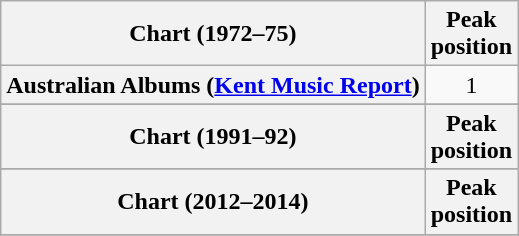<table class="wikitable sortable plainrowheaders" style="text-align:center">
<tr>
<th scope="col">Chart (1972–75)</th>
<th scope="col">Peak<br>position</th>
</tr>
<tr>
<th scope="row">Australian Albums (<a href='#'>Kent Music Report</a>)</th>
<td>1</td>
</tr>
<tr>
</tr>
<tr>
</tr>
<tr>
</tr>
<tr>
</tr>
<tr>
</tr>
<tr>
</tr>
<tr>
</tr>
<tr>
<th scope="col">Chart (1991–92)</th>
<th scope="col">Peak<br>position</th>
</tr>
<tr>
</tr>
<tr>
</tr>
<tr>
<th scope="col">Chart (2012–2014)</th>
<th scope="col">Peak<br>position</th>
</tr>
<tr>
</tr>
<tr>
</tr>
<tr>
</tr>
<tr>
</tr>
</table>
